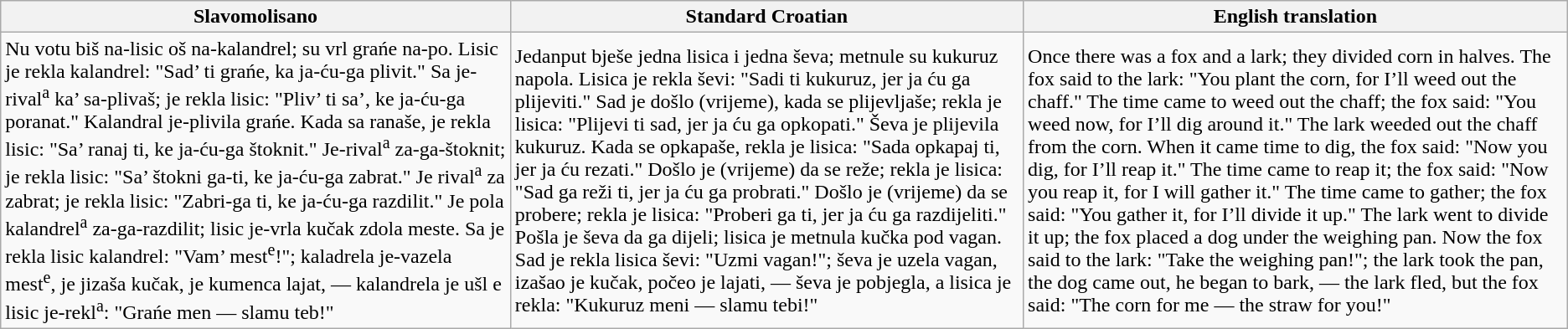<table class="wikitable" style="font-size: 100%;">
<tr>
<th scope="col">Slavomolisano</th>
<th scope="col">Standard Croatian</th>
<th scope="col">English translation</th>
</tr>
<tr>
<td>Nu votu biš na-lisic oš na-kalandrel; su vrl grańe na-po. Lisic je rekla kalandrel: "Sad’ ti grańe, ka ja-ću-ga plivit." Sa je-rival<sup>a</sup> ka’ sa-plivaš; je rekla lisic: "Pliv’ ti sa’, ke ja-ću-ga poranat." Kalandral je-plivila grańe. Kada sa ranaše, je rekla lisic: "Sa’ ranaj ti, ke ja-ću-ga štoknit." Je-rival<sup>a</sup> za-ga-štoknit; je rekla lisic: "Sa’ štokni ga-ti, ke ja-ću-ga zabrat." Je rival<sup>a</sup> za zabrat; je rekla lisic: "Zabri-ga ti, ke ja-ću-ga razdilit." Je pola kalandrel<sup>a</sup> za-ga-razdilit; lisic je-vrla kučak zdola meste. Sa je rekla lisic kalandrel: "Vam’ mest<sup>e</sup>!"; kaladrela je-vazela mest<sup>e</sup>, je jizaša kučak, je kumenca lajat, — kalandrela je ušl e lisic je-rekl<sup>a</sup>: "Grańe men — slamu teb!"</td>
<td>Jedanput bješe jedna lisica i jedna ševa; metnule su kukuruz napola. Lisica je rekla ševi: "Sadi ti kukuruz, jer ja ću ga plijeviti." Sad je došlo (vrijeme), kada se plijevljaše; rekla je lisica: "Plijevi ti sad, jer ja ću ga opkopati." Ševa je plijevila kukuruz. Kada se opkapaše, rekla je lisica: "Sada opkapaj ti, jer ja ću rezati." Došlo je (vrijeme) da se reže; rekla je lisica: "Sad ga reži ti, jer ja ću ga probrati." Došlo je (vrijeme) da se probere; rekla je lisica: "Proberi ga ti, jer ja ću ga razdijeliti." Pošla je ševa da ga dijeli; lisica je metnula kučka pod vagan. Sad je rekla lisica ševi: "Uzmi vagan!"; ševa je uzela vagan, izašao je kučak, počeo je lajati, — ševa je pobjegla, a lisica je rekla: "Kukuruz meni — slamu tebi!"</td>
<td>Once there was a fox and a lark; they divided corn in halves. The fox said to the lark: "You plant the corn, for I’ll weed out the chaff." The time came to weed out the chaff; the fox said: "You weed now, for I’ll dig around it." The lark weeded out the chaff from the corn. When it came time to dig, the fox said: "Now you dig, for I’ll reap it." The time came to reap it; the fox said: "Now you reap it, for I will gather it." The time came to gather; the fox said: "You gather it, for I’ll divide it up." The lark went to divide it up; the fox placed a dog under the weighing pan. Now the fox said to the lark: "Take the weighing pan!"; the lark took the pan, the dog came out, he began to bark, — the lark fled, but the fox said: "The corn for me — the straw for you!"</td>
</tr>
</table>
